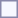<table style="border:1px solid #8888aa; background-color:#f7f8ff; padding:5px; font-size:95%; margin: 0px 12px 12px 0px;">
</table>
